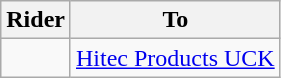<table class="wikitable sortable">
<tr>
<th>Rider</th>
<th>To</th>
</tr>
<tr>
<td></td>
<td><a href='#'>Hitec Products UCK</a></td>
</tr>
</table>
